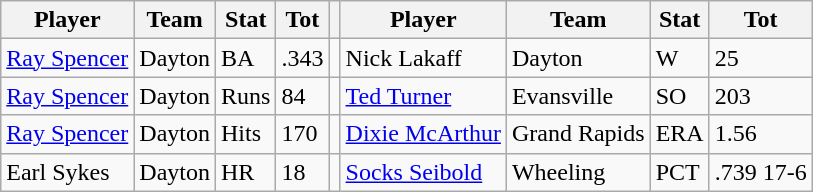<table class="wikitable">
<tr>
<th>Player</th>
<th>Team</th>
<th>Stat</th>
<th>Tot</th>
<th></th>
<th>Player</th>
<th>Team</th>
<th>Stat</th>
<th>Tot</th>
</tr>
<tr>
<td><a href='#'>Ray Spencer</a></td>
<td>Dayton</td>
<td>BA</td>
<td>.343</td>
<td></td>
<td>Nick Lakaff</td>
<td>Dayton</td>
<td>W</td>
<td>25</td>
</tr>
<tr>
<td><a href='#'>Ray Spencer</a></td>
<td>Dayton</td>
<td>Runs</td>
<td>84</td>
<td></td>
<td><a href='#'>Ted Turner</a></td>
<td>Evansville</td>
<td>SO</td>
<td>203</td>
</tr>
<tr>
<td><a href='#'>Ray Spencer</a></td>
<td>Dayton</td>
<td>Hits</td>
<td>170</td>
<td></td>
<td><a href='#'>Dixie McArthur</a></td>
<td>Grand Rapids</td>
<td>ERA</td>
<td>1.56</td>
</tr>
<tr>
<td>Earl Sykes</td>
<td>Dayton</td>
<td>HR</td>
<td>18</td>
<td></td>
<td><a href='#'>Socks Seibold</a></td>
<td>Wheeling</td>
<td>PCT</td>
<td>.739 17-6</td>
</tr>
</table>
